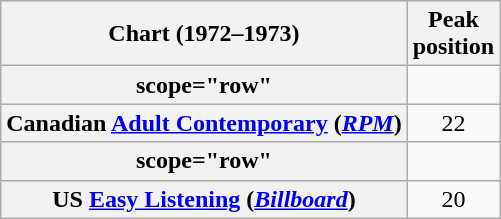<table class="wikitable sortable plainrowheaders" style="text-align:center;">
<tr>
<th scope="col">Chart (1972–1973)</th>
<th scope="col">Peak<br>position</th>
</tr>
<tr>
<th>scope="row"</th>
</tr>
<tr>
<th scope="row">Canadian <a href='#'>Adult Contemporary</a> (<em><a href='#'>RPM</a></em>)</th>
<td align="center">22</td>
</tr>
<tr>
<th>scope="row"</th>
</tr>
<tr>
<th scope="row">US <a href='#'>Easy Listening</a> (<em><a href='#'>Billboard</a></em>)</th>
<td align="center">20</td>
</tr>
</table>
